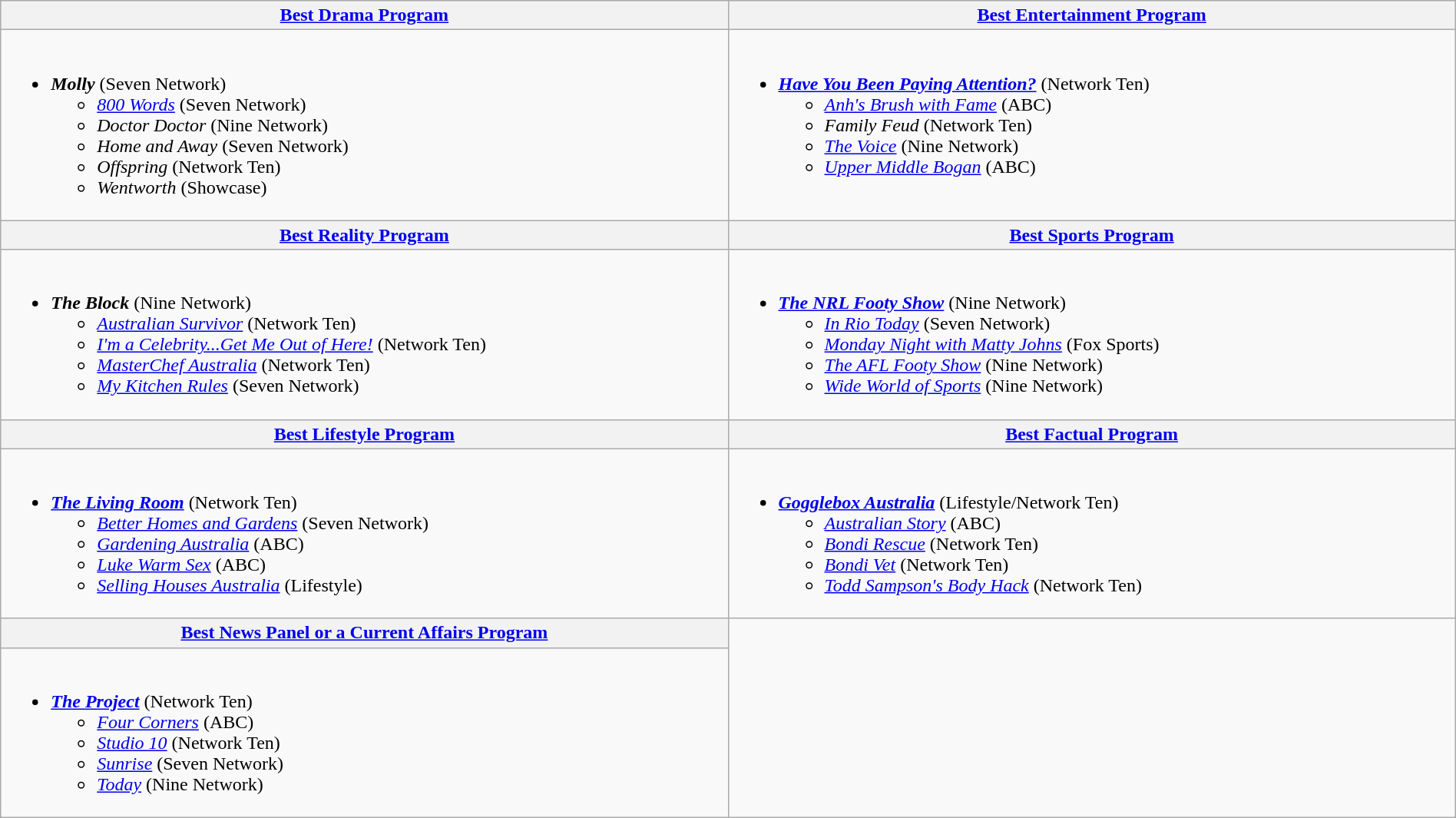<table class=wikitable width="100%">
<tr>
<th width="50%"><a href='#'>Best Drama Program</a></th>
<th width="50%"><a href='#'>Best Entertainment Program</a></th>
</tr>
<tr>
<td valign="top"><br><ul><li><strong><em>Molly</em></strong> (Seven Network)<ul><li><em><a href='#'>800 Words</a></em> (Seven Network)</li><li><em>Doctor Doctor</em> (Nine Network)</li><li><em>Home and Away</em> (Seven Network)</li><li><em>Offspring</em> (Network Ten)</li><li><em>Wentworth</em> (Showcase)</li></ul></li></ul></td>
<td valign="top"><br><ul><li><strong><em><a href='#'>Have You Been Paying Attention?</a></em></strong> (Network Ten)<ul><li><em><a href='#'>Anh's Brush with Fame</a></em> (ABC)</li><li><em>Family Feud</em> (Network Ten)</li><li><em><a href='#'>The Voice</a></em> (Nine Network)</li><li><em><a href='#'>Upper Middle Bogan</a></em> (ABC)</li></ul></li></ul></td>
</tr>
<tr>
<th width="50%"><a href='#'>Best Reality Program</a></th>
<th width="50%"><a href='#'>Best Sports Program</a></th>
</tr>
<tr>
<td valign="top"><br><ul><li><strong><em>The Block</em></strong> (Nine Network)<ul><li><em><a href='#'>Australian Survivor</a></em> (Network Ten)</li><li><em><a href='#'>I'm a Celebrity...Get Me Out of Here!</a></em> (Network Ten)</li><li><em><a href='#'>MasterChef Australia</a></em> (Network Ten)</li><li><em><a href='#'>My Kitchen Rules</a></em> (Seven Network)</li></ul></li></ul></td>
<td valign="top"><br><ul><li><strong><em><a href='#'>The NRL Footy Show</a></em></strong> (Nine Network)<ul><li><em><a href='#'>In Rio Today</a></em> (Seven Network)</li><li><em><a href='#'>Monday Night with Matty Johns</a></em> (Fox Sports)</li><li><em><a href='#'>The AFL Footy Show</a></em> (Nine Network)</li><li><em><a href='#'>Wide World of Sports</a></em> (Nine Network)</li></ul></li></ul></td>
</tr>
<tr>
<th width="50%"><a href='#'>Best Lifestyle Program</a></th>
<th width="50%"><a href='#'>Best Factual Program</a></th>
</tr>
<tr>
<td valign="top"><br><ul><li><strong><em><a href='#'>The Living Room</a></em></strong> (Network Ten)<ul><li><em><a href='#'>Better Homes and Gardens</a></em> (Seven Network)</li><li><em><a href='#'>Gardening Australia</a></em> (ABC)</li><li><em><a href='#'>Luke Warm Sex</a></em> (ABC)</li><li><em><a href='#'>Selling Houses Australia</a></em> (Lifestyle)</li></ul></li></ul></td>
<td valign="top"><br><ul><li><strong><em><a href='#'>Gogglebox Australia</a></em></strong> (Lifestyle/Network Ten)<ul><li><em><a href='#'>Australian Story</a></em> (ABC)</li><li><em><a href='#'>Bondi Rescue</a></em> (Network Ten)</li><li><em><a href='#'>Bondi Vet</a></em> (Network Ten)</li><li><em><a href='#'>Todd Sampson's Body Hack</a></em> (Network Ten)</li></ul></li></ul></td>
</tr>
<tr>
<th width="50%"><a href='#'>Best News Panel or a Current Affairs Program</a></th>
</tr>
<tr>
<td valign="top"><br><ul><li><strong><em><a href='#'>The Project</a></em></strong> (Network Ten)<ul><li><em><a href='#'>Four Corners</a></em> (ABC)</li><li><em><a href='#'>Studio 10</a></em> (Network Ten)</li><li><em><a href='#'>Sunrise</a></em> (Seven Network)</li><li><em><a href='#'>Today</a></em> (Nine Network)</li></ul></li></ul></td>
</tr>
</table>
